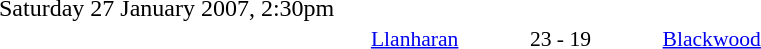<table style="width:70%;" cellspacing="1">
<tr>
<th width=35%></th>
<th width=15%></th>
<th></th>
</tr>
<tr>
<td>Saturday 27 January 2007, 2:30pm</td>
</tr>
<tr style=font-size:90%>
<td align=right><a href='#'>Llanharan</a></td>
<td align=center>23 - 19</td>
<td><a href='#'>Blackwood</a></td>
</tr>
</table>
